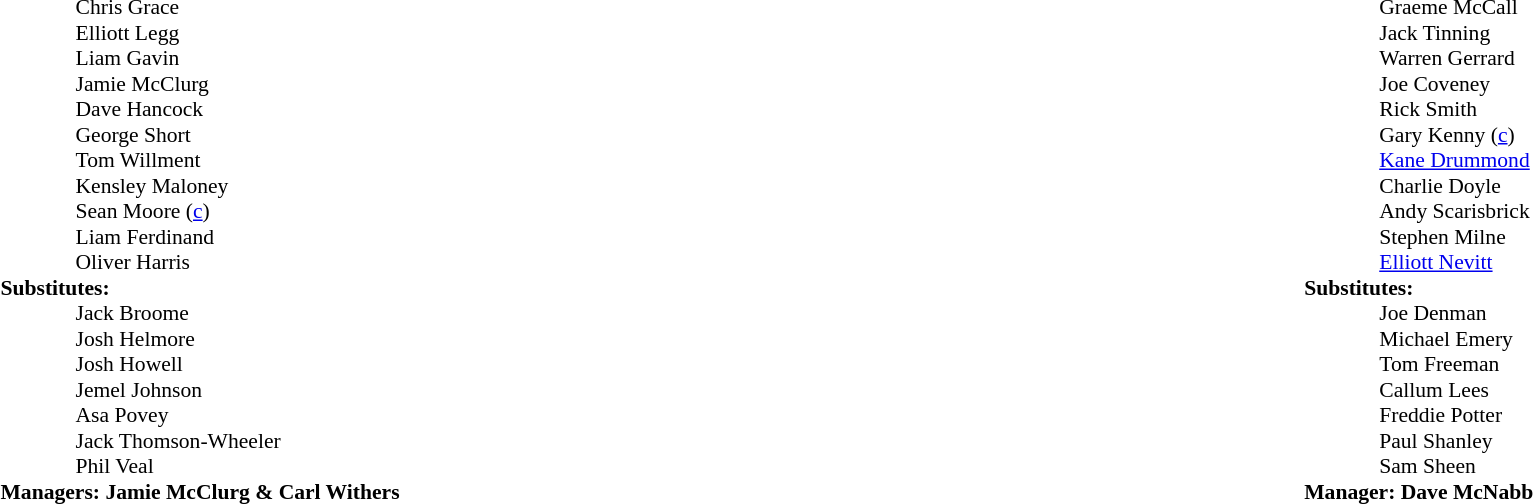<table width="100%">
<tr>
<td valign="top" width="50%"><br><table style="font-size: 90%" cellspacing="0" cellpadding="0">
<tr>
<th width=25></th>
<th width=25></th>
</tr>
<tr>
<td></td>
<td><strong>  </strong></td>
<td>Chris Grace</td>
<td></td>
</tr>
<tr>
<td></td>
<td><strong>  </strong></td>
<td>Elliott Legg</td>
<td></td>
</tr>
<tr>
<td></td>
<td><strong>  </strong></td>
<td>Liam Gavin</td>
<td></td>
</tr>
<tr>
<td></td>
<td><strong>  </strong></td>
<td>Jamie McClurg</td>
<td></td>
</tr>
<tr>
<td></td>
<td><strong>  </strong></td>
<td>Dave Hancock</td>
<td></td>
</tr>
<tr>
<td></td>
<td><strong>  </strong></td>
<td>George Short</td>
<td></td>
</tr>
<tr>
<td></td>
<td><strong>  </strong></td>
<td>Tom Willment</td>
<td></td>
</tr>
<tr>
<td></td>
<td><strong>  </strong></td>
<td>Kensley Maloney</td>
<td></td>
</tr>
<tr>
<td></td>
<td><strong>  </strong></td>
<td>Sean Moore (<a href='#'>c</a>)</td>
<td></td>
</tr>
<tr>
<td></td>
<td><strong>  </strong></td>
<td>Liam Ferdinand</td>
<td></td>
</tr>
<tr>
<td></td>
<td><strong>  </strong></td>
<td>Oliver Harris</td>
<td></td>
</tr>
<tr>
<td colspan=3><strong>Substitutes:</strong></td>
</tr>
<tr>
<td></td>
<td><strong>  </strong></td>
<td>Jack Broome</td>
<td></td>
</tr>
<tr>
<td></td>
<td><strong>  </strong></td>
<td>Josh Helmore</td>
<td></td>
</tr>
<tr>
<td></td>
<td><strong>  </strong></td>
<td>Josh Howell</td>
<td></td>
</tr>
<tr>
<td></td>
<td><strong>  </strong></td>
<td>Jemel Johnson</td>
<td></td>
</tr>
<tr>
<td></td>
<td><strong>  </strong></td>
<td>Asa Povey</td>
<td></td>
</tr>
<tr>
<td></td>
<td><strong>  </strong></td>
<td>Jack Thomson-Wheeler</td>
<td></td>
</tr>
<tr>
<td></td>
<td><strong>  </strong></td>
<td>Phil Veal</td>
<td></td>
</tr>
<tr>
<td colspan=4><strong>Managers: Jamie McClurg & Carl Withers</strong></td>
</tr>
<tr>
<td colspan=4></td>
</tr>
</table>
</td>
<td></td>
<td valign="top" width="100%"><br><table style="font-size: 90%" cellspacing="0" cellpadding="0" align=center>
<tr>
<th width=25></th>
<th width=25></th>
</tr>
<tr>
<td></td>
<td><strong>  </strong></td>
<td>Graeme McCall</td>
<td></td>
</tr>
<tr>
<td></td>
<td><strong>  </strong></td>
<td>Jack Tinning</td>
<td></td>
</tr>
<tr>
<td></td>
<td><strong>  </strong></td>
<td>Warren Gerrard</td>
<td></td>
</tr>
<tr>
<td></td>
<td><strong>  </strong></td>
<td>Joe Coveney</td>
<td></td>
</tr>
<tr>
<td></td>
<td><strong>  </strong></td>
<td>Rick Smith</td>
<td></td>
</tr>
<tr>
<td></td>
<td><strong>  </strong></td>
<td>Gary Kenny (<a href='#'>c</a>)</td>
<td></td>
</tr>
<tr>
<td></td>
<td><strong>  </strong></td>
<td><a href='#'>Kane Drummond</a></td>
<td></td>
</tr>
<tr>
<td></td>
<td><strong>  </strong></td>
<td>Charlie Doyle</td>
<td></td>
</tr>
<tr>
<td></td>
<td><strong>  </strong></td>
<td>Andy Scarisbrick</td>
<td></td>
</tr>
<tr>
<td></td>
<td><strong>  </strong></td>
<td>Stephen Milne</td>
<td></td>
</tr>
<tr>
<td></td>
<td><strong>  </strong></td>
<td><a href='#'>Elliott Nevitt</a></td>
<td></td>
</tr>
<tr>
<td colspan=3><strong>Substitutes:</strong></td>
</tr>
<tr>
<td></td>
<td><strong>  </strong></td>
<td>Joe Denman</td>
<td></td>
</tr>
<tr>
<td></td>
<td><strong>  </strong></td>
<td>Michael Emery</td>
<td></td>
</tr>
<tr>
<td></td>
<td><strong>  </strong></td>
<td>Tom Freeman</td>
<td></td>
</tr>
<tr>
<td></td>
<td><strong>  </strong></td>
<td>Callum Lees</td>
<td></td>
</tr>
<tr>
<td></td>
<td><strong>  </strong></td>
<td>Freddie Potter</td>
<td></td>
</tr>
<tr>
<td></td>
<td><strong>  </strong></td>
<td>Paul Shanley</td>
<td></td>
</tr>
<tr>
<td></td>
<td><strong>  </strong></td>
<td>Sam Sheen</td>
<td></td>
</tr>
<tr>
<td colspan=4><strong>Manager: Dave McNabb</strong></td>
</tr>
<tr>
<td colspan=4></td>
</tr>
</table>
</td>
</tr>
</table>
